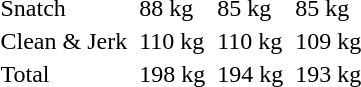<table>
<tr>
<td>Snatch</td>
<td></td>
<td>88 kg</td>
<td></td>
<td>85 kg</td>
<td></td>
<td>85 kg</td>
</tr>
<tr>
<td>Clean & Jerk</td>
<td></td>
<td>110 kg</td>
<td></td>
<td>110 kg</td>
<td></td>
<td>109 kg</td>
</tr>
<tr>
<td>Total</td>
<td></td>
<td>198 kg</td>
<td></td>
<td>194 kg</td>
<td></td>
<td>193 kg</td>
</tr>
</table>
